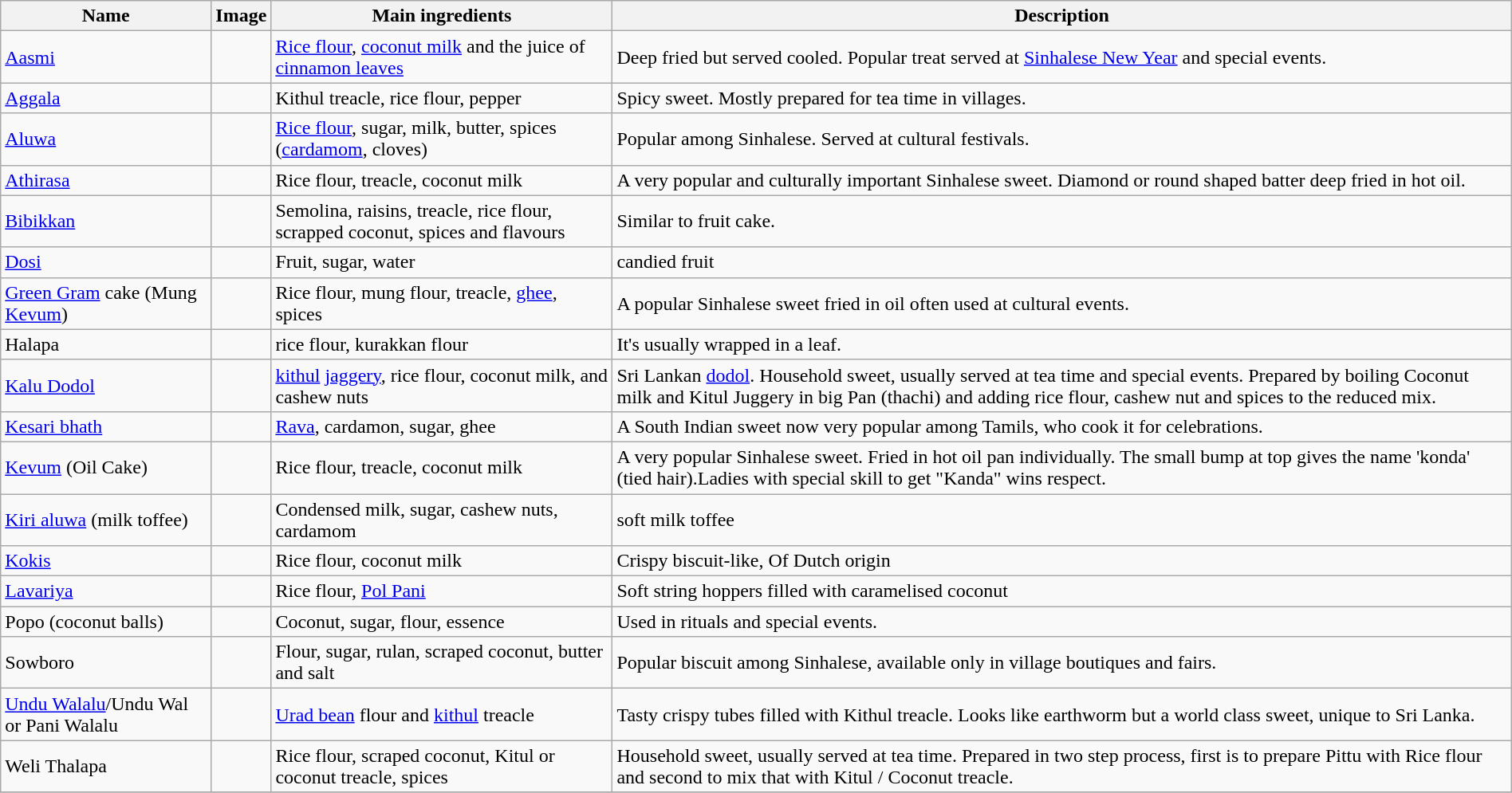<table class="wikitable sortable" style="width:100%;">
<tr>
<th>Name</th>
<th>Image</th>
<th>Main ingredients</th>
<th>Description</th>
</tr>
<tr>
<td><a href='#'>Aasmi</a></td>
<td></td>
<td><a href='#'>Rice flour</a>, <a href='#'>coconut milk</a> and the juice of <a href='#'>cinnamon leaves</a></td>
<td>Deep fried but served cooled. Popular treat served at <a href='#'>Sinhalese New Year</a> and special events.</td>
</tr>
<tr>
<td><a href='#'>Aggala</a></td>
<td></td>
<td>Kithul treacle, rice flour, pepper</td>
<td>Spicy sweet. Mostly prepared for tea time in villages.</td>
</tr>
<tr>
<td><a href='#'>Aluwa</a></td>
<td></td>
<td><a href='#'>Rice flour</a>, sugar, milk, butter, spices (<a href='#'>cardamom</a>, cloves)</td>
<td>Popular among Sinhalese. Served at cultural festivals.</td>
</tr>
<tr>
<td><a href='#'>Athirasa</a></td>
<td></td>
<td>Rice flour, treacle, coconut milk</td>
<td>A very popular and culturally important Sinhalese sweet. Diamond or round shaped batter deep fried in hot oil.</td>
</tr>
<tr>
<td><a href='#'>Bibikkan</a></td>
<td></td>
<td>Semolina, raisins, treacle, rice flour, scrapped coconut, spices and flavours</td>
<td>Similar to fruit cake.</td>
</tr>
<tr>
<td><a href='#'>Dosi</a></td>
<td></td>
<td>Fruit, sugar, water</td>
<td>candied fruit</td>
</tr>
<tr>
<td><a href='#'>Green Gram</a> cake (Mung <a href='#'>Kevum</a>)</td>
<td></td>
<td>Rice flour, mung flour, treacle, <a href='#'>ghee</a>, spices</td>
<td>A popular Sinhalese sweet fried in oil often used at cultural events.</td>
</tr>
<tr>
<td>Halapa</td>
<td></td>
<td>rice flour, kurakkan flour</td>
<td>It's usually wrapped in a leaf.</td>
</tr>
<tr>
<td><a href='#'>Kalu Dodol</a></td>
<td></td>
<td><a href='#'>kithul</a> <a href='#'>jaggery</a>, rice flour, coconut milk, and cashew nuts</td>
<td>Sri Lankan <a href='#'>dodol</a>. Household sweet, usually served at tea time and special events. Prepared by boiling Coconut milk and Kitul Juggery in big Pan (thachi) and adding rice flour, cashew nut and spices to the reduced mix.</td>
</tr>
<tr>
<td><a href='#'>Kesari bhath</a></td>
<td></td>
<td><a href='#'>Rava</a>, cardamon, sugar, ghee</td>
<td>A South Indian sweet now very popular among Tamils, who cook it for celebrations.</td>
</tr>
<tr>
<td><a href='#'>Kevum</a> (Oil Cake)</td>
<td></td>
<td>Rice flour, treacle, coconut milk</td>
<td>A very popular Sinhalese sweet. Fried in hot oil pan individually. The small bump at top gives the name 'konda' (tied hair).Ladies with special skill to get "Kanda" wins respect.</td>
</tr>
<tr>
<td><a href='#'>Kiri aluwa</a> (milk toffee)</td>
<td></td>
<td>Condensed milk, sugar, cashew nuts, cardamom</td>
<td>soft milk toffee</td>
</tr>
<tr>
<td><a href='#'>Kokis</a></td>
<td></td>
<td>Rice flour, coconut milk</td>
<td>Crispy biscuit-like, Of Dutch origin</td>
</tr>
<tr>
<td><a href='#'>Lavariya</a></td>
<td></td>
<td>Rice flour, <a href='#'>Pol Pani</a></td>
<td>Soft string hoppers filled with caramelised coconut</td>
</tr>
<tr>
<td>Popo (coconut balls)</td>
<td></td>
<td>Coconut, sugar, flour, essence</td>
<td>Used in rituals and special events.</td>
</tr>
<tr>
<td>Sowboro</td>
<td></td>
<td>Flour, sugar, rulan, scraped coconut, butter and salt</td>
<td>Popular biscuit among Sinhalese, available only in village boutiques and fairs.</td>
</tr>
<tr>
<td><a href='#'>Undu Walalu</a>/Undu Wal or Pani Walalu</td>
<td></td>
<td><a href='#'>Urad bean</a> flour and <a href='#'>kithul</a> treacle</td>
<td>Tasty crispy tubes filled with Kithul treacle. Looks like earthworm but a world class sweet, unique to Sri Lanka.</td>
</tr>
<tr>
<td>Weli Thalapa</td>
<td></td>
<td>Rice flour, scraped coconut, Kitul or coconut treacle, spices</td>
<td>Household sweet, usually served at tea time. Prepared in two step process, first is to prepare Pittu with Rice flour and second to mix that with Kitul / Coconut treacle.</td>
</tr>
<tr>
</tr>
</table>
